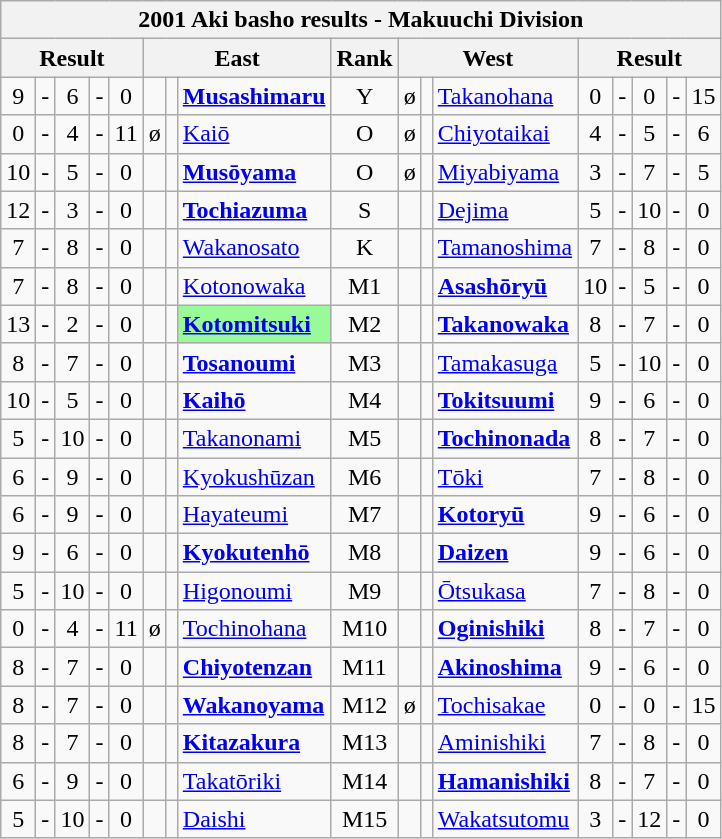<table class="wikitable">
<tr>
<th colspan="17">2001 Aki basho results - Makuuchi Division</th>
</tr>
<tr>
<th colspan="5">Result</th>
<th colspan="3">East</th>
<th>Rank</th>
<th colspan="3">West</th>
<th colspan="5">Result</th>
</tr>
<tr>
<td align=center>9</td>
<td align=center>-</td>
<td align=center>6</td>
<td align=center>-</td>
<td align=center>0</td>
<td align=center></td>
<td align=center></td>
<td><strong><a href='#'>Musashimaru</a></strong></td>
<td align=center>Y</td>
<td align=center>ø</td>
<td align=center></td>
<td><a href='#'>Takanohana</a></td>
<td align=center>0</td>
<td align=center>-</td>
<td align=center>0</td>
<td align=center>-</td>
<td align=center>15</td>
</tr>
<tr>
<td align=center>0</td>
<td align=center>-</td>
<td align=center>4</td>
<td align=center>-</td>
<td align=center>11</td>
<td align=center>ø</td>
<td align=center></td>
<td><a href='#'>Kaiō</a></td>
<td align=center>O</td>
<td align=center>ø</td>
<td align=center></td>
<td><a href='#'>Chiyotaikai</a></td>
<td align=center>4</td>
<td align=center>-</td>
<td align=center>5</td>
<td align=center>-</td>
<td align=center>6</td>
</tr>
<tr>
<td align=center>10</td>
<td align=center>-</td>
<td align=center>5</td>
<td align=center>-</td>
<td align=center>0</td>
<td align=center></td>
<td align=center></td>
<td><strong><a href='#'>Musōyama</a></strong></td>
<td align=center>O</td>
<td align=center>ø</td>
<td align=center></td>
<td><a href='#'>Miyabiyama</a></td>
<td align=center>3</td>
<td align=center>-</td>
<td align=center>7</td>
<td align=center>-</td>
<td align=center>5</td>
</tr>
<tr>
<td align=center>12</td>
<td align=center>-</td>
<td align=center>3</td>
<td align=center>-</td>
<td align=center>0</td>
<td align=center></td>
<td align=center></td>
<td><strong><a href='#'>Tochiazuma</a></strong></td>
<td align=center>S</td>
<td align=center></td>
<td align=center></td>
<td><a href='#'>Dejima</a></td>
<td align=center>5</td>
<td align=center>-</td>
<td align=center>10</td>
<td align=center>-</td>
<td align=center>0</td>
</tr>
<tr>
<td align=center>7</td>
<td align=center>-</td>
<td align=center>8</td>
<td align=center>-</td>
<td align=center>0</td>
<td align=center></td>
<td align=center></td>
<td><a href='#'>Wakanosato</a></td>
<td align=center>K</td>
<td align=center></td>
<td align=center></td>
<td><a href='#'>Tamanoshima</a></td>
<td align=center>7</td>
<td align=center>-</td>
<td align=center>8</td>
<td align=center>-</td>
<td align=center>0</td>
</tr>
<tr>
<td align=center>7</td>
<td align=center>-</td>
<td align=center>8</td>
<td align=center>-</td>
<td align=center>0</td>
<td align=center></td>
<td align=center></td>
<td><a href='#'>Kotonowaka</a></td>
<td align=center>M1</td>
<td align=center></td>
<td align=center></td>
<td><strong><a href='#'>Asashōryū</a></strong></td>
<td align=center>10</td>
<td align=center>-</td>
<td align=center>5</td>
<td align=center>-</td>
<td align=center>0</td>
</tr>
<tr>
<td align=center>13</td>
<td align=center>-</td>
<td align=center>2</td>
<td align=center>-</td>
<td align=center>0</td>
<td align=center></td>
<td align=center></td>
<td style="background: PaleGreen;"><strong><a href='#'>Kotomitsuki</a></strong></td>
<td align=center>M2</td>
<td align=center></td>
<td align=center></td>
<td><strong><a href='#'>Takanowaka</a></strong></td>
<td align=center>8</td>
<td align=center>-</td>
<td align=center>7</td>
<td align=center>-</td>
<td align=center>0</td>
</tr>
<tr>
<td align=center>8</td>
<td align=center>-</td>
<td align=center>7</td>
<td align=center>-</td>
<td align=center>0</td>
<td align=center></td>
<td align=center></td>
<td><strong><a href='#'>Tosanoumi</a></strong></td>
<td align=center>M3</td>
<td align=center></td>
<td align=center></td>
<td><a href='#'>Tamakasuga</a></td>
<td align=center>5</td>
<td align=center>-</td>
<td align=center>10</td>
<td align=center>-</td>
<td align=center>0</td>
</tr>
<tr>
<td align=center>10</td>
<td align=center>-</td>
<td align=center>5</td>
<td align=center>-</td>
<td align=center>0</td>
<td align=center></td>
<td align=center></td>
<td><strong><a href='#'>Kaihō</a></strong></td>
<td align=center>M4</td>
<td align=center></td>
<td align=center></td>
<td><strong><a href='#'>Tokitsuumi</a></strong></td>
<td align=center>9</td>
<td align=center>-</td>
<td align=center>6</td>
<td align=center>-</td>
<td align=center>0</td>
</tr>
<tr>
<td align=center>5</td>
<td align=center>-</td>
<td align=center>10</td>
<td align=center>-</td>
<td align=center>0</td>
<td align=center></td>
<td align=center></td>
<td><a href='#'>Takanonami</a></td>
<td align=center>M5</td>
<td align=center></td>
<td align=center></td>
<td><strong><a href='#'>Tochinonada</a></strong></td>
<td align=center>8</td>
<td align=center>-</td>
<td align=center>7</td>
<td align=center>-</td>
<td align=center>0</td>
</tr>
<tr>
<td align=center>6</td>
<td align=center>-</td>
<td align=center>9</td>
<td align=center>-</td>
<td align=center>0</td>
<td align=center></td>
<td align=center></td>
<td><a href='#'>Kyokushūzan</a></td>
<td align=center>M6</td>
<td align=center></td>
<td align=center></td>
<td><a href='#'>Tōki</a></td>
<td align=center>7</td>
<td align=center>-</td>
<td align=center>8</td>
<td align=center>-</td>
<td align=center>0</td>
</tr>
<tr>
<td align=center>6</td>
<td align=center>-</td>
<td align=center>9</td>
<td align=center>-</td>
<td align=center>0</td>
<td align=center></td>
<td align=center></td>
<td><a href='#'>Hayateumi</a></td>
<td align=center>M7</td>
<td align=center></td>
<td align=center></td>
<td><strong><a href='#'>Kotoryū</a></strong></td>
<td align=center>9</td>
<td align=center>-</td>
<td align=center>6</td>
<td align=center>-</td>
<td align=center>0</td>
</tr>
<tr>
<td align=center>9</td>
<td align=center>-</td>
<td align=center>6</td>
<td align=center>-</td>
<td align=center>0</td>
<td align=center></td>
<td align=center></td>
<td><strong><a href='#'>Kyokutenhō</a></strong></td>
<td align=center>M8</td>
<td align=center></td>
<td align=center></td>
<td><strong><a href='#'>Daizen</a></strong></td>
<td align=center>9</td>
<td align=center>-</td>
<td align=center>6</td>
<td align=center>-</td>
<td align=center>0</td>
</tr>
<tr>
<td align=center>5</td>
<td align=center>-</td>
<td align=center>10</td>
<td align=center>-</td>
<td align=center>0</td>
<td align=center></td>
<td align=center></td>
<td><a href='#'>Higonoumi</a></td>
<td align=center>M9</td>
<td align=center></td>
<td align=center></td>
<td><a href='#'>Ōtsukasa</a></td>
<td align=center>7</td>
<td align=center>-</td>
<td align=center>8</td>
<td align=center>-</td>
<td align=center>0</td>
</tr>
<tr>
<td align=center>0</td>
<td align=center>-</td>
<td align=center>4</td>
<td align=center>-</td>
<td align=center>11</td>
<td align=center>ø</td>
<td align=center></td>
<td><a href='#'>Tochinohana</a></td>
<td align=center>M10</td>
<td align=center></td>
<td align=center></td>
<td><strong><a href='#'>Oginishiki</a></strong></td>
<td align=center>8</td>
<td align=center>-</td>
<td align=center>7</td>
<td align=center>-</td>
<td align=center>0</td>
</tr>
<tr>
<td align=center>8</td>
<td align=center>-</td>
<td align=center>7</td>
<td align=center>-</td>
<td align=center>0</td>
<td align=center></td>
<td align=center></td>
<td><strong><a href='#'>Chiyotenzan</a></strong></td>
<td align=center>M11</td>
<td align=center></td>
<td align=center></td>
<td><strong><a href='#'>Akinoshima</a></strong></td>
<td align=center>9</td>
<td align=center>-</td>
<td align=center>6</td>
<td align=center>-</td>
<td align=center>0</td>
</tr>
<tr>
<td align=center>8</td>
<td align=center>-</td>
<td align=center>7</td>
<td align=center>-</td>
<td align=center>0</td>
<td align=center></td>
<td align=center></td>
<td><strong><a href='#'>Wakanoyama</a></strong></td>
<td align=center>M12</td>
<td align=center>ø</td>
<td align=center></td>
<td><a href='#'>Tochisakae</a></td>
<td align=center>0</td>
<td align=center>-</td>
<td align=center>0</td>
<td align=center>-</td>
<td align=center>15</td>
</tr>
<tr>
<td align=center>8</td>
<td align=center>-</td>
<td align=center>7</td>
<td align=center>-</td>
<td align=center>0</td>
<td align=center></td>
<td align=center></td>
<td><strong><a href='#'>Kitazakura</a></strong></td>
<td align=center>M13</td>
<td align=center></td>
<td align=center></td>
<td><a href='#'>Aminishiki</a></td>
<td align=center>7</td>
<td align=center>-</td>
<td align=center>8</td>
<td align=center>-</td>
<td align=center>0</td>
</tr>
<tr>
<td align=center>6</td>
<td align=center>-</td>
<td align=center>9</td>
<td align=center>-</td>
<td align=center>0</td>
<td align=center></td>
<td align=center></td>
<td><a href='#'>Takatōriki</a></td>
<td align=center>M14</td>
<td align=center></td>
<td align=center></td>
<td><strong><a href='#'>Hamanishiki</a></strong></td>
<td align=center>8</td>
<td align=center>-</td>
<td align=center>7</td>
<td align=center>-</td>
<td align=center>0</td>
</tr>
<tr>
<td align=center>5</td>
<td align=center>-</td>
<td align=center>10</td>
<td align=center>-</td>
<td align=center>0</td>
<td align=center></td>
<td align=center></td>
<td><a href='#'>Daishi</a></td>
<td align=center>M15</td>
<td align=center></td>
<td align=center></td>
<td><a href='#'>Wakatsutomu</a></td>
<td align=center>3</td>
<td align=center>-</td>
<td align=center>12</td>
<td align=center>-</td>
<td align=center>0</td>
</tr>
</table>
